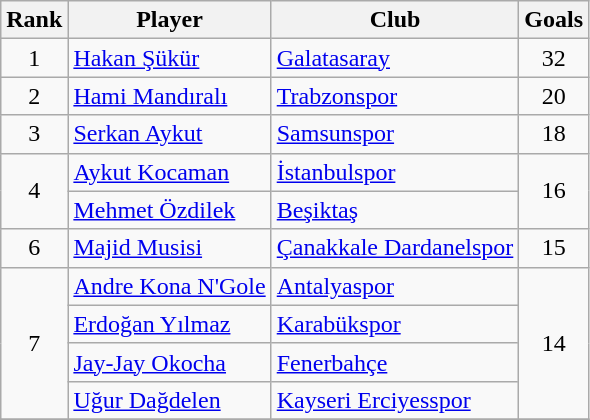<table class="wikitable" style="text-align:left">
<tr>
<th>Rank</th>
<th>Player</th>
<th>Club</th>
<th>Goals</th>
</tr>
<tr>
<td align=center>1</td>
<td> <a href='#'>Hakan Şükür</a></td>
<td><a href='#'>Galatasaray</a></td>
<td align=center>32</td>
</tr>
<tr>
<td align=center>2</td>
<td> <a href='#'>Hami Mandıralı</a></td>
<td><a href='#'>Trabzonspor</a></td>
<td align=center>20</td>
</tr>
<tr>
<td align=center>3</td>
<td> <a href='#'>Serkan Aykut</a></td>
<td><a href='#'>Samsunspor</a></td>
<td align=center>18</td>
</tr>
<tr>
<td rowspan="2" align=center>4</td>
<td> <a href='#'>Aykut Kocaman</a></td>
<td><a href='#'>İstanbulspor</a></td>
<td rowspan="2" align=center>16</td>
</tr>
<tr>
<td> <a href='#'>Mehmet Özdilek</a></td>
<td><a href='#'>Beşiktaş</a></td>
</tr>
<tr>
<td align=center>6</td>
<td> <a href='#'>Majid Musisi</a></td>
<td><a href='#'>Çanakkale Dardanelspor</a></td>
<td align=center>15</td>
</tr>
<tr>
<td rowspan="4" align=center>7</td>
<td> <a href='#'>Andre Kona N'Gole</a></td>
<td><a href='#'>Antalyaspor</a></td>
<td rowspan="4" align=center>14</td>
</tr>
<tr>
<td> <a href='#'>Erdoğan Yılmaz</a></td>
<td><a href='#'>Karabükspor</a></td>
</tr>
<tr>
<td> <a href='#'>Jay-Jay Okocha</a></td>
<td><a href='#'>Fenerbahçe</a></td>
</tr>
<tr>
<td> <a href='#'>Uğur Dağdelen</a></td>
<td><a href='#'>Kayseri Erciyesspor</a></td>
</tr>
<tr>
</tr>
</table>
